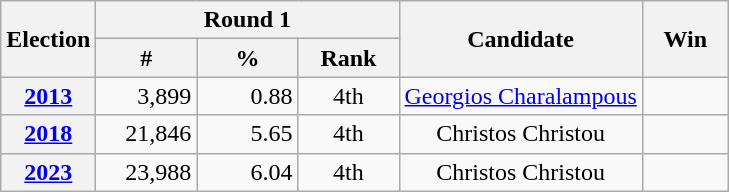<table class="wikitable" style="text-align:center">
<tr>
<th style="width:50px" rowspan="2">Election</th>
<th colspan="3">Round 1</th>
<th rowspan="2">Candidate</th>
<th style="width:50px" rowspan="2">Win</th>
</tr>
<tr>
<th style="width:60px">#</th>
<th style="width:60px">%</th>
<th style="width:60px">Rank</th>
</tr>
<tr>
<th><a href='#'>2013</a></th>
<td align=right>3,899</td>
<td align=right>0.88</td>
<td>4th</td>
<td><a href='#'>Georgios Charalampous</a></td>
<td></td>
</tr>
<tr>
<th><a href='#'>2018</a></th>
<td align=right>21,846</td>
<td align=right>5.65</td>
<td>4th</td>
<td>Christos Christou</td>
<td></td>
</tr>
<tr>
<th><a href='#'>2023</a></th>
<td align=right>23,988</td>
<td align=right>6.04</td>
<td>4th</td>
<td>Christos Christou</td>
<td></td>
</tr>
</table>
